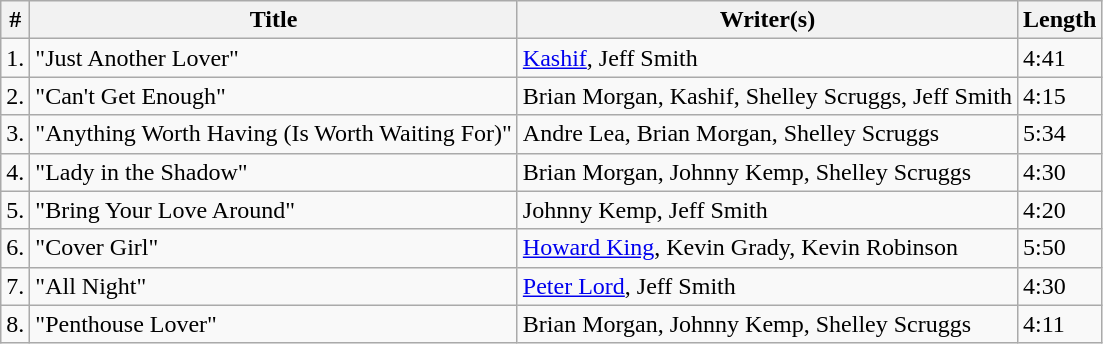<table class="wikitable">
<tr>
<th>#</th>
<th>Title</th>
<th>Writer(s)</th>
<th>Length</th>
</tr>
<tr>
<td>1.</td>
<td>"Just Another Lover"</td>
<td><a href='#'>Kashif</a>, Jeff Smith</td>
<td>4:41</td>
</tr>
<tr>
<td>2.</td>
<td>"Can't Get Enough"</td>
<td>Brian Morgan, Kashif, Shelley Scruggs, Jeff Smith</td>
<td>4:15</td>
</tr>
<tr>
<td>3.</td>
<td>"Anything Worth Having (Is Worth Waiting For)"</td>
<td>Andre Lea, Brian Morgan, Shelley Scruggs</td>
<td>5:34</td>
</tr>
<tr>
<td>4.</td>
<td>"Lady in the Shadow"</td>
<td>Brian Morgan, Johnny Kemp, Shelley Scruggs</td>
<td>4:30</td>
</tr>
<tr>
<td>5.</td>
<td>"Bring Your Love Around"</td>
<td>Johnny Kemp, Jeff Smith</td>
<td>4:20</td>
</tr>
<tr>
<td>6.</td>
<td>"Cover Girl"</td>
<td><a href='#'>Howard King</a>, Kevin Grady, Kevin Robinson</td>
<td>5:50</td>
</tr>
<tr>
<td>7.</td>
<td>"All Night"</td>
<td><a href='#'>Peter Lord</a>, Jeff Smith</td>
<td>4:30</td>
</tr>
<tr>
<td>8.</td>
<td>"Penthouse Lover"</td>
<td>Brian Morgan, Johnny Kemp, Shelley Scruggs</td>
<td>4:11</td>
</tr>
</table>
